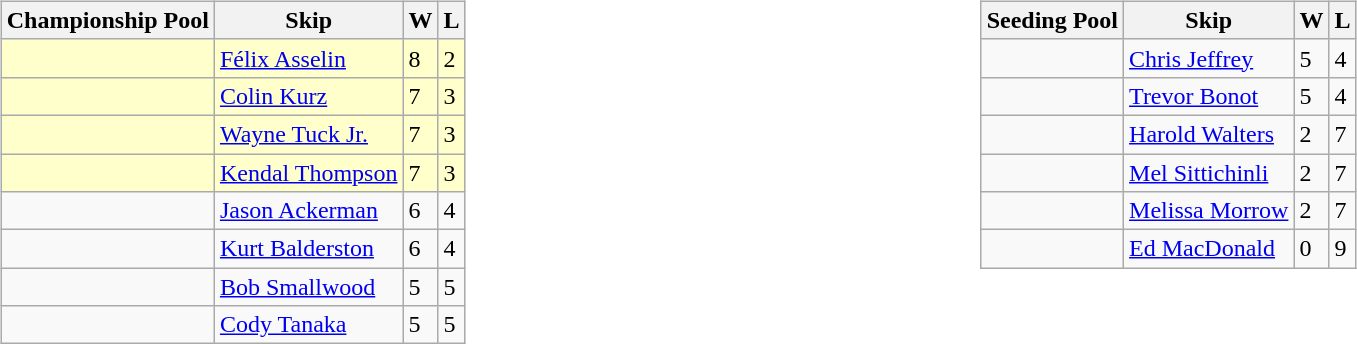<table>
<tr>
<td valign=top width=10%><br><table class="wikitable">
<tr>
<th>Championship Pool</th>
<th>Skip</th>
<th>W</th>
<th>L</th>
</tr>
<tr bgcolor=#ffffcc>
<td></td>
<td><a href='#'>Félix Asselin</a></td>
<td>8</td>
<td>2</td>
</tr>
<tr bgcolor=#ffffcc>
<td></td>
<td><a href='#'>Colin Kurz</a></td>
<td>7</td>
<td>3</td>
</tr>
<tr bgcolor=#ffffcc>
<td></td>
<td><a href='#'>Wayne Tuck Jr.</a></td>
<td>7</td>
<td>3</td>
</tr>
<tr bgcolor=#ffffcc>
<td></td>
<td><a href='#'>Kendal Thompson</a></td>
<td>7</td>
<td>3</td>
</tr>
<tr>
<td></td>
<td><a href='#'>Jason Ackerman</a></td>
<td>6</td>
<td>4</td>
</tr>
<tr>
<td></td>
<td><a href='#'>Kurt Balderston</a></td>
<td>6</td>
<td>4</td>
</tr>
<tr>
<td></td>
<td><a href='#'>Bob Smallwood</a></td>
<td>5</td>
<td>5</td>
</tr>
<tr>
<td></td>
<td><a href='#'>Cody Tanaka</a></td>
<td>5</td>
<td>5</td>
</tr>
</table>
</td>
<td valign=top width=10%><br><table class="wikitable">
<tr>
<th>Seeding Pool</th>
<th>Skip</th>
<th>W</th>
<th>L</th>
</tr>
<tr>
<td></td>
<td><a href='#'>Chris Jeffrey</a></td>
<td>5</td>
<td>4</td>
</tr>
<tr>
<td></td>
<td><a href='#'>Trevor Bonot</a></td>
<td>5</td>
<td>4</td>
</tr>
<tr>
<td></td>
<td><a href='#'>Harold Walters</a></td>
<td>2</td>
<td>7</td>
</tr>
<tr>
<td></td>
<td><a href='#'>Mel Sittichinli</a></td>
<td>2</td>
<td>7</td>
</tr>
<tr>
<td></td>
<td><a href='#'>Melissa Morrow</a></td>
<td>2</td>
<td>7</td>
</tr>
<tr>
<td></td>
<td><a href='#'>Ed MacDonald</a></td>
<td>0</td>
<td>9</td>
</tr>
</table>
</td>
</tr>
</table>
